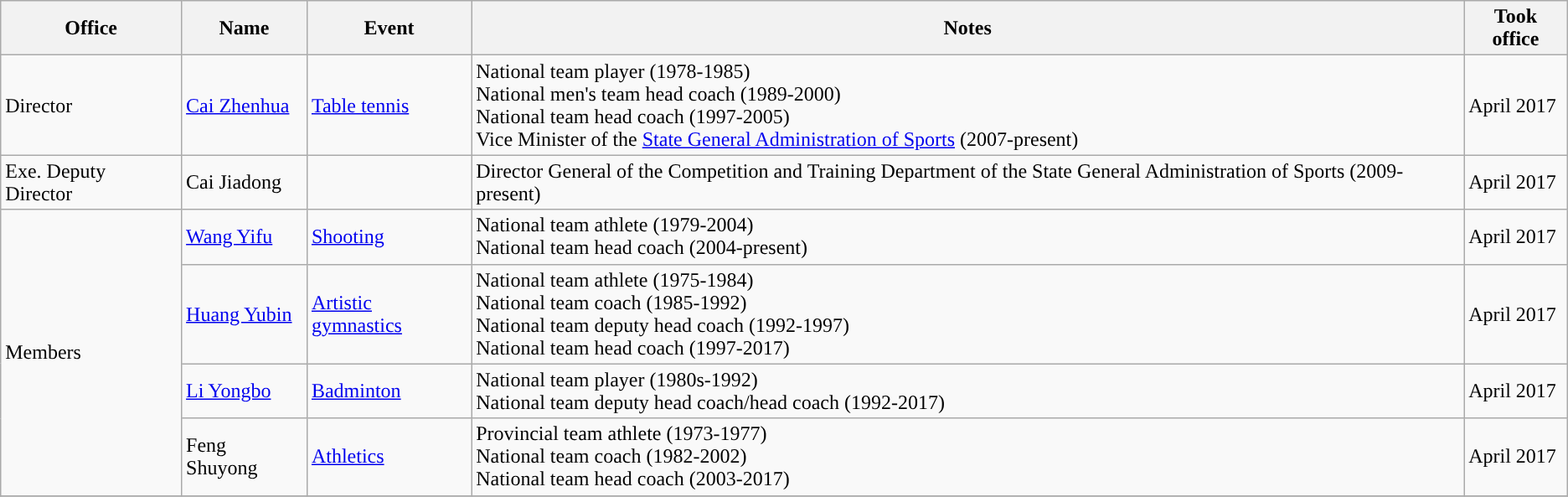<table class="wikitable" style="text-align: left;">
<tr>
<th>Office</th>
<th>Name</th>
<th>Event</th>
<th>Notes</th>
<th>Took office</th>
</tr>
<tr>
<td>Director</td>
<td><a href='#'>Cai Zhenhua</a></td>
<td><a href='#'>Table tennis</a></td>
<td>National team player (1978-1985)<br>National men's team head coach (1989-2000)<br>National team head coach (1997-2005)<br>Vice Minister of the <a href='#'>State General Administration of Sports</a> (2007-present)</td>
<td>April 2017</td>
</tr>
<tr>
<td>Exe. Deputy Director</td>
<td>Cai Jiadong</td>
<td></td>
<td>Director General of the Competition and Training Department of the State General Administration of Sports (2009-present)</td>
<td>April 2017</td>
</tr>
<tr>
<td rowspan=4>Members</td>
<td><a href='#'>Wang Yifu</a></td>
<td><a href='#'>Shooting</a></td>
<td>National team athlete (1979-2004)<br>National team head coach (2004-present)</td>
<td>April 2017</td>
</tr>
<tr>
<td><a href='#'>Huang Yubin</a></td>
<td><a href='#'>Artistic gymnastics</a></td>
<td>National team athlete (1975-1984)<br>National team coach (1985-1992)<br>National team deputy head coach (1992-1997)<br>National team head coach (1997-2017)</td>
<td>April 2017</td>
</tr>
<tr>
<td><a href='#'>Li Yongbo</a></td>
<td><a href='#'>Badminton</a></td>
<td>National team player (1980s-1992)<br>National team deputy head coach/head coach (1992-2017)</td>
<td>April 2017</td>
</tr>
<tr>
<td>Feng Shuyong</td>
<td><a href='#'>Athletics</a></td>
<td>Provincial team athlete (1973-1977)<br>National team coach (1982-2002)<br>National team head coach (2003-2017)</td>
<td>April 2017</td>
</tr>
<tr>
</tr>
</table>
